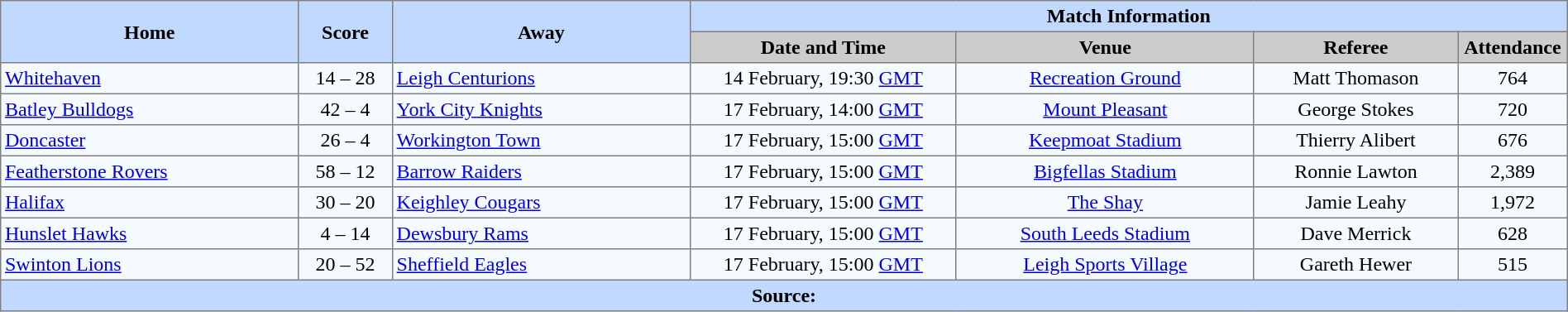<table border="1" cellpadding="3" cellspacing="0" style="border-collapse:collapse; text-align:center; width:100%;">
<tr style="background:#c1d8ff;">
<th rowspan="2" style="width:19%;">Home</th>
<th rowspan="2" style="width:6%;">Score</th>
<th rowspan="2" style="width:19%;">Away</th>
<th colspan=6>Match Information</th>
</tr>
<tr style="background:#ccc;">
<th width=17%>Date and Time</th>
<th width=19%>Venue</th>
<th width=13%>Referee</th>
<th width=7%>Attendance</th>
</tr>
<tr style="background:#f5faff;">
<td align=left> <a href='#'>Whitehaven</a></td>
<td>14 – 28</td>
<td align=left> <a href='#'>Leigh Centurions</a></td>
<td>14 February, 19:30 <a href='#'>GMT</a></td>
<td><a href='#'>Recreation Ground</a></td>
<td>Matt Thomason</td>
<td>764</td>
</tr>
<tr style="background:#f5faff;">
<td align=left> <a href='#'>Batley Bulldogs</a></td>
<td>42 – 4</td>
<td align=left> <a href='#'>York City Knights</a></td>
<td>17 February, 14:00 <a href='#'>GMT</a></td>
<td><a href='#'>Mount Pleasant</a></td>
<td>George Stokes</td>
<td>720</td>
</tr>
<tr style="background:#f5faff;">
<td align=left> <a href='#'>Doncaster</a></td>
<td>26 – 4</td>
<td align=left> <a href='#'>Workington Town</a></td>
<td>17 February, 15:00 <a href='#'>GMT</a></td>
<td><a href='#'>Keepmoat Stadium</a></td>
<td>Thierry Alibert</td>
<td>676</td>
</tr>
<tr style="background:#f5faff;">
<td align=left> <a href='#'>Featherstone Rovers</a></td>
<td>58 – 12</td>
<td align=left> <a href='#'>Barrow Raiders</a></td>
<td>17 February, 15:00 <a href='#'>GMT</a></td>
<td><a href='#'>Bigfellas Stadium</a></td>
<td>Ronnie Lawton</td>
<td>2,389</td>
</tr>
<tr style="background:#f5faff;">
<td align=left> <a href='#'>Halifax</a></td>
<td>30 – 20</td>
<td align=left> <a href='#'>Keighley Cougars</a></td>
<td>17 February, 15:00 <a href='#'>GMT</a></td>
<td><a href='#'>The Shay</a></td>
<td>Jamie Leahy</td>
<td>1,972</td>
</tr>
<tr style="background:#f5faff;">
<td align=left> <a href='#'>Hunslet Hawks</a></td>
<td>4 – 14</td>
<td align=left> <a href='#'>Dewsbury Rams</a></td>
<td>17 February, 15:00 <a href='#'>GMT</a></td>
<td><a href='#'>South Leeds Stadium</a></td>
<td>Dave Merrick</td>
<td>628</td>
</tr>
<tr style="background:#f5faff;">
<td align=left> <a href='#'>Swinton Lions</a></td>
<td>20 – 52</td>
<td align=left> <a href='#'>Sheffield Eagles</a></td>
<td>17 February, 15:00 <a href='#'>GMT</a></td>
<td><a href='#'>Leigh Sports Village</a></td>
<td>Gareth Hewer</td>
<td>515</td>
</tr>
<tr style="background:#c1d8ff;">
<th colspan=12>Source:</th>
</tr>
</table>
